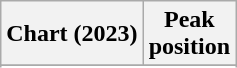<table class="wikitable sortable plainrowheaders" style="text-align:center;">
<tr>
<th scope="col">Chart (2023)</th>
<th scope="col">Peak<br>position</th>
</tr>
<tr>
</tr>
<tr>
</tr>
<tr>
</tr>
<tr>
</tr>
<tr>
</tr>
</table>
